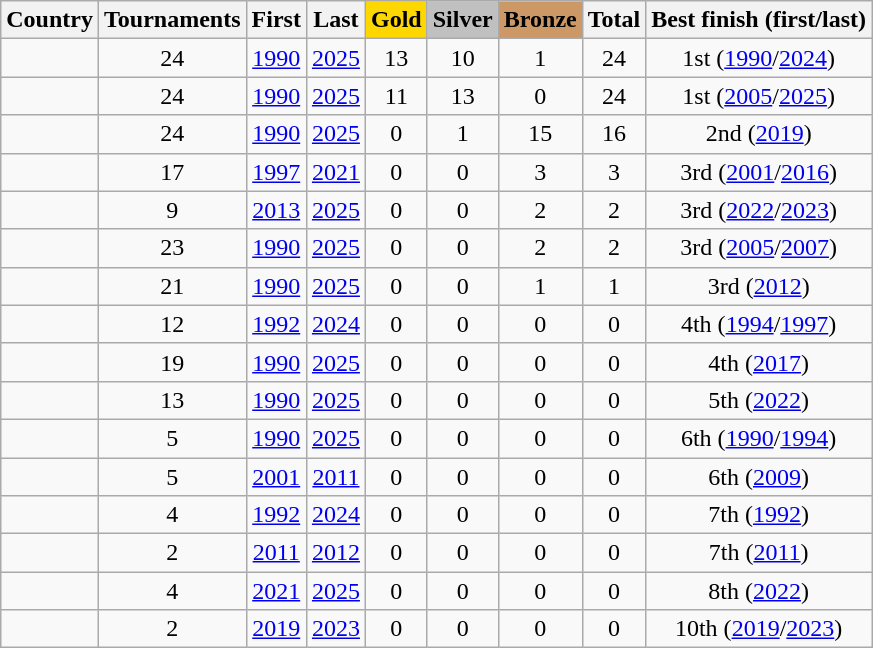<table class="wikitable sortable" style="text-align:center;">
<tr>
<th>Country</th>
<th>Tournaments</th>
<th>First</th>
<th>Last</th>
<th style="background:gold">Gold</th>
<th style="background:silver">Silver</th>
<th style="background:#c96">Bronze</th>
<th>Total</th>
<th data-sort-type=number>Best finish (first/last)</th>
</tr>
<tr>
<td align=left></td>
<td>24</td>
<td><a href='#'>1990</a></td>
<td><a href='#'>2025</a></td>
<td>13</td>
<td>10</td>
<td>1</td>
<td>24</td>
<td>1st (<a href='#'>1990</a>/<a href='#'>2024</a>)</td>
</tr>
<tr>
<td align=left></td>
<td>24</td>
<td><a href='#'>1990</a></td>
<td><a href='#'>2025</a></td>
<td>11</td>
<td>13</td>
<td>0</td>
<td>24</td>
<td>1st (<a href='#'>2005</a>/<a href='#'>2025</a>)</td>
</tr>
<tr>
<td align=left></td>
<td>24</td>
<td><a href='#'>1990</a></td>
<td><a href='#'>2025</a></td>
<td>0</td>
<td>1</td>
<td>15</td>
<td>16</td>
<td>2nd (<a href='#'>2019</a>)</td>
</tr>
<tr>
<td align=left></td>
<td>17</td>
<td><a href='#'>1997</a></td>
<td><a href='#'>2021</a></td>
<td>0</td>
<td>0</td>
<td>3</td>
<td>3</td>
<td>3rd (<a href='#'>2001</a>/<a href='#'>2016</a>)</td>
</tr>
<tr>
<td align=left></td>
<td>9</td>
<td><a href='#'>2013</a></td>
<td><a href='#'>2025</a></td>
<td>0</td>
<td>0</td>
<td>2</td>
<td>2</td>
<td>3rd (<a href='#'>2022</a>/<a href='#'>2023</a>)</td>
</tr>
<tr>
<td align=left></td>
<td>23</td>
<td><a href='#'>1990</a></td>
<td><a href='#'>2025</a></td>
<td>0</td>
<td>0</td>
<td>2</td>
<td>2</td>
<td>3rd (<a href='#'>2005</a>/<a href='#'>2007</a>)</td>
</tr>
<tr>
<td align=left></td>
<td>21</td>
<td><a href='#'>1990</a></td>
<td><a href='#'>2025</a></td>
<td>0</td>
<td>0</td>
<td>1</td>
<td>1</td>
<td>3rd (<a href='#'>2012</a>)</td>
</tr>
<tr>
<td align=left></td>
<td>12</td>
<td><a href='#'>1992</a></td>
<td><a href='#'>2024</a></td>
<td>0</td>
<td>0</td>
<td>0</td>
<td>0</td>
<td>4th (<a href='#'>1994</a>/<a href='#'>1997</a>)</td>
</tr>
<tr>
<td align=left></td>
<td>19</td>
<td><a href='#'>1990</a></td>
<td><a href='#'>2025</a></td>
<td>0</td>
<td>0</td>
<td>0</td>
<td>0</td>
<td>4th (<a href='#'>2017</a>)</td>
</tr>
<tr>
<td align=left></td>
<td>13</td>
<td><a href='#'>1990</a></td>
<td><a href='#'>2025</a></td>
<td>0</td>
<td>0</td>
<td>0</td>
<td>0</td>
<td>5th (<a href='#'>2022</a>)</td>
</tr>
<tr>
<td align=left></td>
<td>5</td>
<td><a href='#'>1990</a></td>
<td><a href='#'>2025</a></td>
<td>0</td>
<td>0</td>
<td>0</td>
<td>0</td>
<td>6th (<a href='#'>1990</a>/<a href='#'>1994</a>)</td>
</tr>
<tr>
<td align=left></td>
<td>5</td>
<td><a href='#'>2001</a></td>
<td><a href='#'>2011</a></td>
<td>0</td>
<td>0</td>
<td>0</td>
<td>0</td>
<td>6th (<a href='#'>2009</a>)</td>
</tr>
<tr>
<td align=left></td>
<td>4</td>
<td><a href='#'>1992</a></td>
<td><a href='#'>2024</a></td>
<td>0</td>
<td>0</td>
<td>0</td>
<td>0</td>
<td>7th (<a href='#'>1992</a>)</td>
</tr>
<tr>
<td align=left></td>
<td>2</td>
<td><a href='#'>2011</a></td>
<td><a href='#'>2012</a></td>
<td>0</td>
<td>0</td>
<td>0</td>
<td>0</td>
<td>7th (<a href='#'>2011</a>)</td>
</tr>
<tr>
<td align=left></td>
<td>4</td>
<td><a href='#'>2021</a></td>
<td><a href='#'>2025</a></td>
<td>0</td>
<td>0</td>
<td>0</td>
<td>0</td>
<td>8th (<a href='#'>2022</a>)</td>
</tr>
<tr>
<td align=left></td>
<td>2</td>
<td><a href='#'>2019</a></td>
<td><a href='#'>2023</a></td>
<td>0</td>
<td>0</td>
<td>0</td>
<td>0</td>
<td>10th (<a href='#'>2019</a>/<a href='#'>2023</a>)</td>
</tr>
</table>
